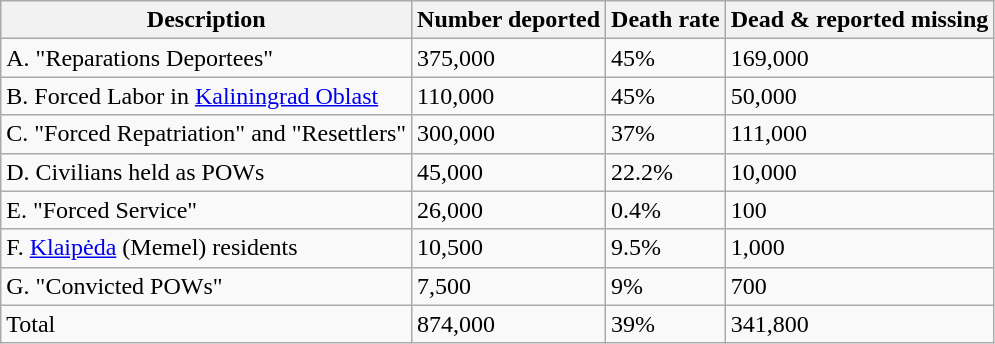<table class="wikitable">
<tr>
<th>Description</th>
<th>Number deported</th>
<th>Death rate</th>
<th>Dead & reported missing</th>
</tr>
<tr>
<td>A. "Reparations Deportees"</td>
<td>375,000</td>
<td>45%</td>
<td>169,000</td>
</tr>
<tr>
<td>B. Forced Labor in <a href='#'>Kaliningrad Oblast</a></td>
<td>110,000</td>
<td>45%</td>
<td>50,000</td>
</tr>
<tr>
<td>C. "Forced Repatriation" and "Resettlers"</td>
<td>300,000</td>
<td>37%</td>
<td>111,000</td>
</tr>
<tr>
<td>D. Civilians held as POWs</td>
<td>45,000</td>
<td>22.2%</td>
<td>10,000</td>
</tr>
<tr>
<td>E. "Forced Service"</td>
<td>26,000</td>
<td>0.4%</td>
<td>100</td>
</tr>
<tr>
<td>F. <a href='#'>Klaipėda</a> (Memel) residents</td>
<td>10,500</td>
<td>9.5%</td>
<td>1,000</td>
</tr>
<tr>
<td>G. "Convicted POWs"</td>
<td>7,500</td>
<td>9%</td>
<td>700</td>
</tr>
<tr>
<td>Total</td>
<td>874,000</td>
<td>39%</td>
<td>341,800</td>
</tr>
</table>
